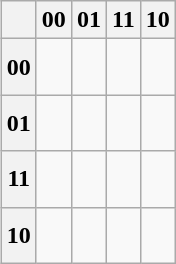<table style="float:right" class=wikitable>
<tr>
<th></th>
<th>00</th>
<th>01</th>
<th>11</th>
<th>10</th>
</tr>
<tr>
<th height=30px>00</th>
<td></td>
<td></td>
<td></td>
<td></td>
</tr>
<tr>
<th height=30px>01</th>
<td></td>
<td></td>
<td></td>
<td></td>
</tr>
<tr>
<th height=30px>11</th>
<td></td>
<td></td>
<td></td>
<td></td>
</tr>
<tr>
<th height=30px>10</th>
<td></td>
<td></td>
<td></td>
<td></td>
</tr>
</table>
